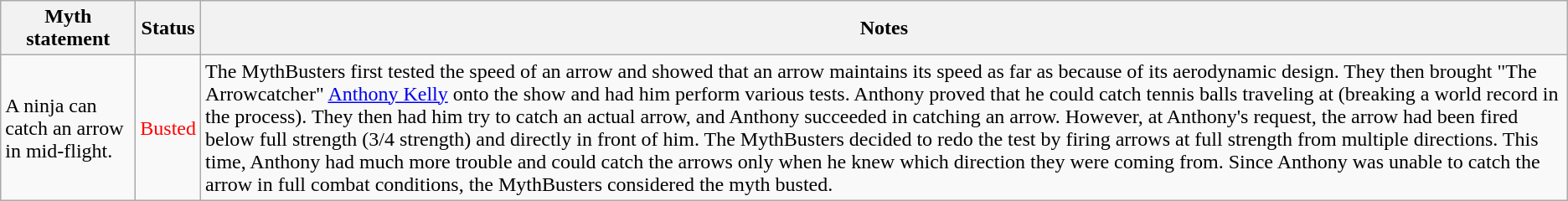<table class="wikitable plainrowheaders">
<tr>
<th>Myth statement</th>
<th>Status</th>
<th>Notes</th>
</tr>
<tr>
<td>A ninja can catch an arrow in mid-flight.</td>
<td style="color:red">Busted</td>
<td>The MythBusters first tested the speed of an arrow and showed that an arrow maintains its speed as far as  because of its aerodynamic design. They then brought "The Arrowcatcher" <a href='#'>Anthony Kelly</a> onto the show and had him perform various tests. Anthony proved that he could catch tennis balls traveling at  (breaking a world record in the process). They then had him try to catch an actual arrow, and Anthony succeeded in catching an arrow. However, at Anthony's request, the arrow had been fired below full strength (3/4 strength) and directly in front of him. The MythBusters decided to redo the test by firing arrows at full strength from multiple directions. This time, Anthony had much more trouble and could catch the arrows only when he knew which direction they were coming from. Since Anthony was unable to catch the arrow in full combat conditions, the MythBusters considered the myth busted.</td>
</tr>
</table>
